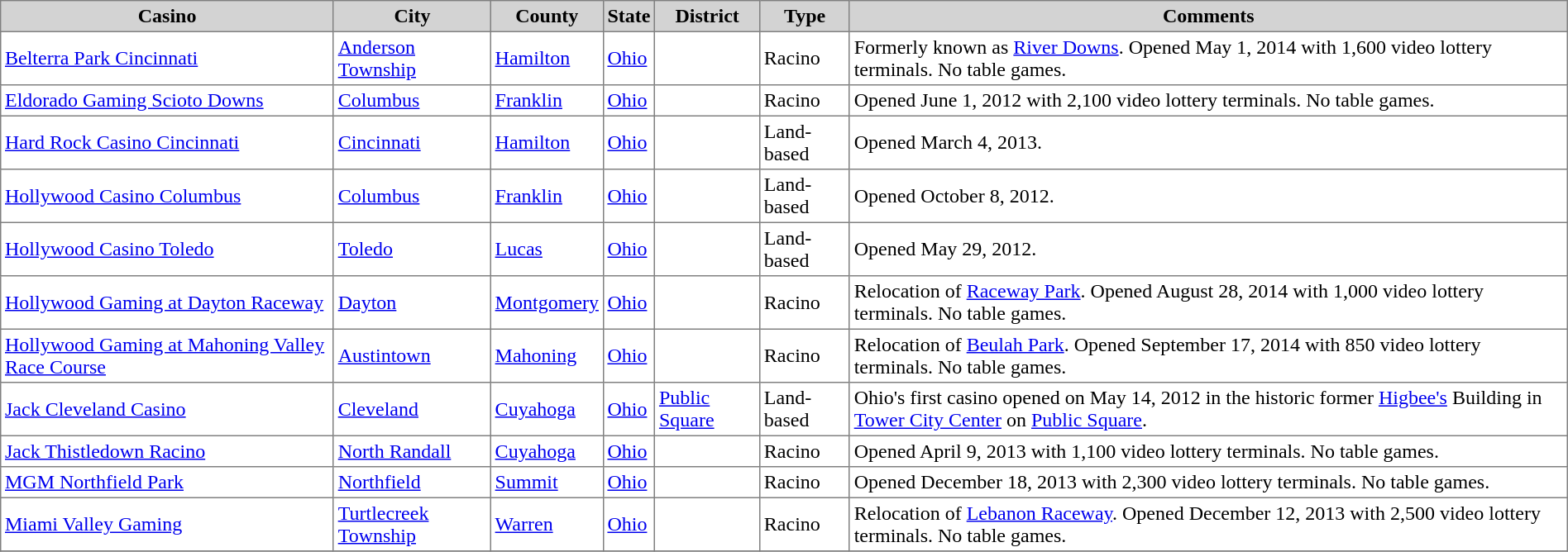<table class="toccolours sortable" border="1" cellpadding="3" style="border-collapse:collapse">
<tr bgcolor=lightgrey>
<th>Casino</th>
<th>City</th>
<th>County</th>
<th>State</th>
<th>District</th>
<th>Type</th>
<th>Comments<br><onlyinclude></th>
</tr>
<tr>
<td><a href='#'>Belterra Park Cincinnati</a></td>
<td><a href='#'>Anderson Township</a></td>
<td><a href='#'>Hamilton</a></td>
<td><a href='#'>Ohio</a></td>
<td></td>
<td>Racino</td>
<td>Formerly known as <a href='#'>River Downs</a>. Opened May 1, 2014  with 1,600 video lottery terminals. No table games.</td>
</tr>
<tr>
<td><a href='#'>Eldorado Gaming Scioto Downs</a></td>
<td><a href='#'>Columbus</a></td>
<td><a href='#'>Franklin</a></td>
<td><a href='#'>Ohio</a></td>
<td></td>
<td>Racino</td>
<td>Opened June 1, 2012 with 2,100 video lottery terminals. No table games.</td>
</tr>
<tr>
<td><a href='#'>Hard Rock Casino Cincinnati</a></td>
<td><a href='#'>Cincinnati</a></td>
<td><a href='#'>Hamilton</a></td>
<td><a href='#'>Ohio</a></td>
<td></td>
<td>Land-based</td>
<td>Opened March 4, 2013.</td>
</tr>
<tr>
<td><a href='#'>Hollywood Casino Columbus</a></td>
<td><a href='#'>Columbus</a></td>
<td><a href='#'>Franklin</a></td>
<td><a href='#'>Ohio</a></td>
<td></td>
<td>Land-based</td>
<td>Opened October 8, 2012.</td>
</tr>
<tr>
<td><a href='#'>Hollywood Casino Toledo</a></td>
<td><a href='#'>Toledo</a></td>
<td><a href='#'>Lucas</a></td>
<td><a href='#'>Ohio</a></td>
<td></td>
<td>Land-based</td>
<td>Opened May 29, 2012.</td>
</tr>
<tr>
<td><a href='#'>Hollywood Gaming at Dayton Raceway</a></td>
<td><a href='#'>Dayton</a></td>
<td><a href='#'>Montgomery</a></td>
<td><a href='#'>Ohio</a></td>
<td></td>
<td>Racino</td>
<td>Relocation of <a href='#'>Raceway Park</a>. Opened August 28, 2014 with 1,000 video lottery terminals. No table games.</td>
</tr>
<tr>
<td><a href='#'>Hollywood Gaming at Mahoning Valley Race Course</a></td>
<td><a href='#'>Austintown</a></td>
<td><a href='#'>Mahoning</a></td>
<td><a href='#'>Ohio</a></td>
<td></td>
<td>Racino</td>
<td>Relocation of <a href='#'>Beulah Park</a>. Opened September 17, 2014 with 850 video lottery terminals. No table games.</td>
</tr>
<tr>
<td><a href='#'>Jack Cleveland Casino</a></td>
<td><a href='#'>Cleveland</a></td>
<td><a href='#'>Cuyahoga</a></td>
<td><a href='#'>Ohio</a></td>
<td><a href='#'>Public Square</a></td>
<td>Land-based</td>
<td>Ohio's first casino opened on  May 14, 2012 in the historic former <a href='#'>Higbee's</a> Building in <a href='#'>Tower City Center</a> on <a href='#'>Public Square</a>.</td>
</tr>
<tr>
<td><a href='#'>Jack Thistledown Racino</a></td>
<td><a href='#'>North Randall</a></td>
<td><a href='#'>Cuyahoga</a></td>
<td><a href='#'>Ohio</a></td>
<td></td>
<td>Racino</td>
<td>Opened April 9, 2013 with 1,100 video lottery terminals.  No table games.</td>
</tr>
<tr>
<td><a href='#'>MGM Northfield Park</a></td>
<td><a href='#'>Northfield</a></td>
<td><a href='#'>Summit</a></td>
<td><a href='#'>Ohio</a></td>
<td></td>
<td>Racino</td>
<td>Opened December 18, 2013 with 2,300 video lottery terminals. No table games.</td>
</tr>
<tr>
<td><a href='#'>Miami Valley Gaming</a></td>
<td><a href='#'>Turtlecreek Township</a></td>
<td><a href='#'>Warren</a></td>
<td><a href='#'>Ohio</a></td>
<td></td>
<td>Racino</td>
<td>Relocation of <a href='#'>Lebanon Raceway</a>. Opened December 12, 2013 with 2,500 video lottery terminals. No table games.</td>
</tr>
<tr .>
</tr>
</table>
